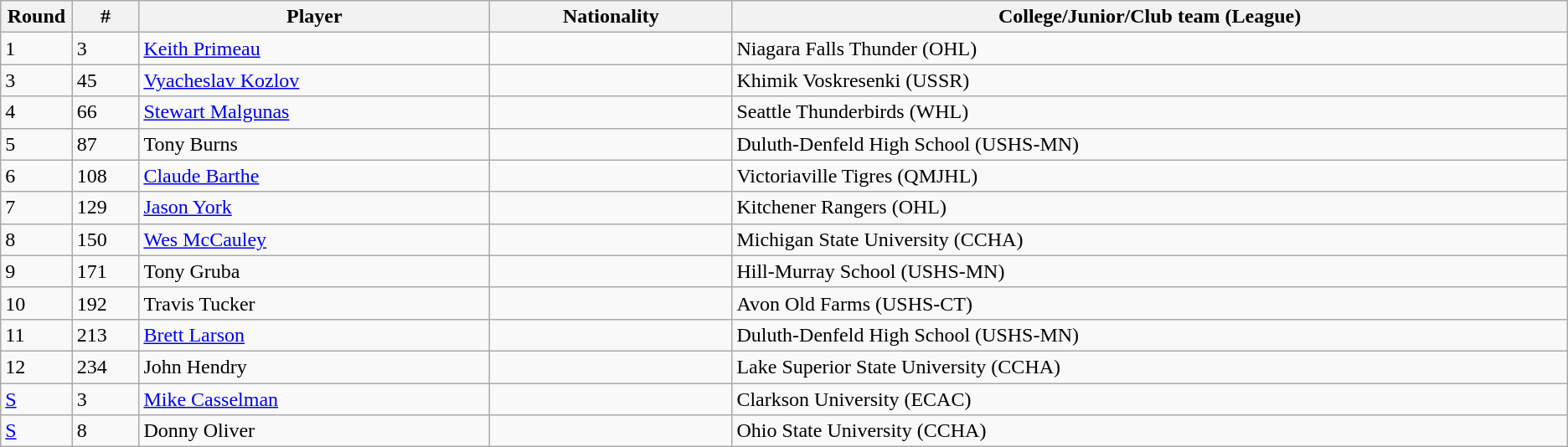<table class="wikitable">
<tr align="center">
<th bgcolor="#DDDDFF" width="4.0%">Round</th>
<th bgcolor="#DDDDFF" width="4.0%">#</th>
<th bgcolor="#DDDDFF" width="21.0%">Player</th>
<th bgcolor="#DDDDFF" width="14.5%">Nationality</th>
<th bgcolor="#DDDDFF" width="50.0%">College/Junior/Club team (League)</th>
</tr>
<tr>
<td>1</td>
<td>3</td>
<td><a href='#'>Keith Primeau</a></td>
<td></td>
<td>Niagara Falls Thunder (OHL)</td>
</tr>
<tr>
<td>3</td>
<td>45</td>
<td><a href='#'>Vyacheslav Kozlov</a></td>
<td></td>
<td>Khimik Voskresenki (USSR)</td>
</tr>
<tr>
<td>4</td>
<td>66</td>
<td><a href='#'>Stewart Malgunas</a></td>
<td></td>
<td>Seattle Thunderbirds (WHL)</td>
</tr>
<tr>
<td>5</td>
<td>87</td>
<td>Tony Burns</td>
<td></td>
<td>Duluth-Denfeld High School (USHS-MN)</td>
</tr>
<tr>
<td>6</td>
<td>108</td>
<td><a href='#'>Claude Barthe</a></td>
<td></td>
<td>Victoriaville Tigres (QMJHL)</td>
</tr>
<tr>
<td>7</td>
<td>129</td>
<td><a href='#'>Jason York</a></td>
<td></td>
<td>Kitchener Rangers (OHL)</td>
</tr>
<tr>
<td>8</td>
<td>150</td>
<td><a href='#'>Wes McCauley</a></td>
<td></td>
<td>Michigan State University (CCHA)</td>
</tr>
<tr>
<td>9</td>
<td>171</td>
<td>Tony Gruba</td>
<td></td>
<td>Hill-Murray School (USHS-MN)</td>
</tr>
<tr>
<td>10</td>
<td>192</td>
<td>Travis Tucker</td>
<td></td>
<td>Avon Old Farms (USHS-CT)</td>
</tr>
<tr>
<td>11</td>
<td>213</td>
<td><a href='#'>Brett Larson</a></td>
<td></td>
<td>Duluth-Denfeld High School (USHS-MN)</td>
</tr>
<tr>
<td>12</td>
<td>234</td>
<td>John Hendry</td>
<td></td>
<td>Lake Superior State University (CCHA)</td>
</tr>
<tr>
<td><a href='#'>S</a></td>
<td>3</td>
<td><a href='#'>Mike Casselman</a></td>
<td></td>
<td>Clarkson University (ECAC)</td>
</tr>
<tr>
<td><a href='#'>S</a></td>
<td>8</td>
<td>Donny Oliver</td>
<td></td>
<td>Ohio State University (CCHA)</td>
</tr>
</table>
